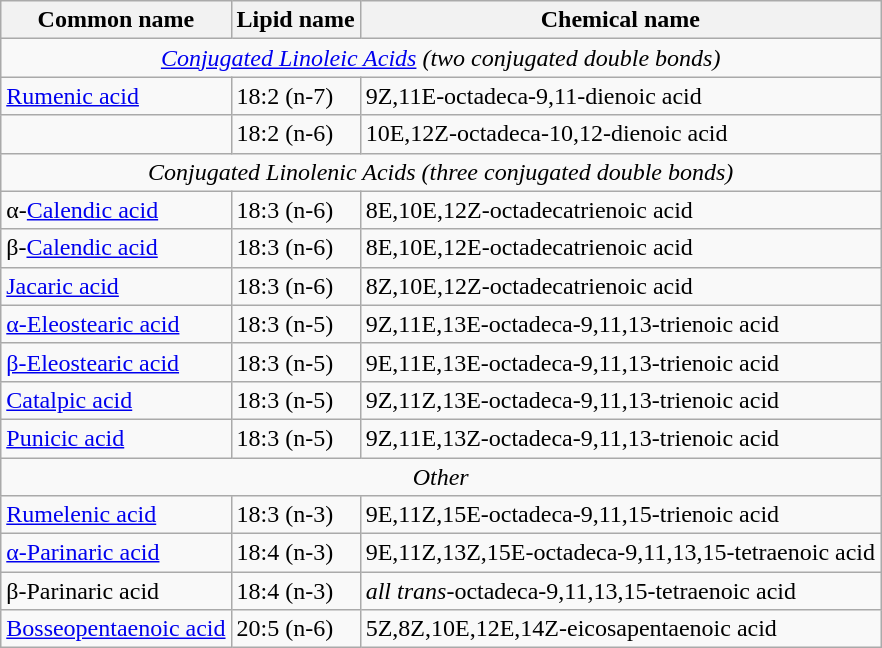<table class="wikitable">
<tr>
<th>Common name</th>
<th>Lipid name</th>
<th>Chemical name</th>
</tr>
<tr>
<td colspan="3" align="center"><em><a href='#'>Conjugated Linoleic Acids</a> (two conjugated double bonds)</em></td>
</tr>
<tr>
<td><a href='#'>Rumenic acid</a></td>
<td>18:2 (n-7)</td>
<td>9Z,11E-octadeca-9,11-dienoic acid</td>
</tr>
<tr>
<td> </td>
<td>18:2 (n-6)</td>
<td>10E,12Z-octadeca-10,12-dienoic acid</td>
</tr>
<tr>
<td colspan="3" align="center"><em>Conjugated Linolenic Acids (three conjugated double bonds)</em></td>
</tr>
<tr>
<td>α-<a href='#'>Calendic acid</a></td>
<td>18:3 (n-6)</td>
<td>8E,10E,12Z-octadecatrienoic acid</td>
</tr>
<tr>
<td>β-<a href='#'>Calendic acid</a></td>
<td>18:3 (n-6)</td>
<td>8E,10E,12E-octadecatrienoic acid</td>
</tr>
<tr>
<td><a href='#'>Jacaric acid</a></td>
<td>18:3 (n-6)</td>
<td>8Z,10E,12Z-octadecatrienoic acid</td>
</tr>
<tr>
<td><a href='#'>α-Eleostearic acid</a></td>
<td>18:3 (n-5)</td>
<td>9Z,11E,13E-octadeca-9,11,13-trienoic acid</td>
</tr>
<tr>
<td><a href='#'>β-Eleostearic acid</a></td>
<td>18:3 (n-5)</td>
<td>9E,11E,13E-octadeca-9,11,13-trienoic acid</td>
</tr>
<tr>
<td><a href='#'>Catalpic acid</a></td>
<td>18:3 (n-5)</td>
<td>9Z,11Z,13E-octadeca-9,11,13-trienoic acid</td>
</tr>
<tr>
<td><a href='#'>Punicic acid</a></td>
<td>18:3 (n-5)</td>
<td>9Z,11E,13Z-octadeca-9,11,13-trienoic acid</td>
</tr>
<tr>
<td colspan="3" align="center"><em>Other</em></td>
</tr>
<tr>
<td><a href='#'>Rumelenic acid</a></td>
<td>18:3 (n-3)</td>
<td>9E,11Z,15E-octadeca-9,11,15-trienoic acid</td>
</tr>
<tr>
<td><a href='#'>α-Parinaric acid</a></td>
<td>18:4 (n-3)</td>
<td>9E,11Z,13Z,15E-octadeca-9,11,13,15-tetraenoic acid</td>
</tr>
<tr>
<td>β-Parinaric acid</td>
<td>18:4 (n-3)</td>
<td><em>all trans</em>-octadeca-9,11,13,15-tetraenoic acid</td>
</tr>
<tr>
<td><a href='#'>Bosseopentaenoic acid</a></td>
<td>20:5 (n-6)</td>
<td>5Z,8Z,10E,12E,14Z-eicosapentaenoic acid</td>
</tr>
</table>
